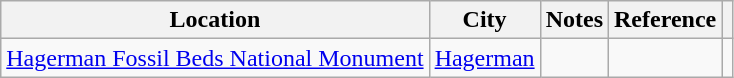<table class="wikitable">
<tr>
<th>Location</th>
<th>City</th>
<th>Notes</th>
<th>Reference</th>
<th></th>
</tr>
<tr>
<td><a href='#'>Hagerman Fossil Beds National Monument</a></td>
<td><a href='#'>Hagerman</a></td>
<td></td>
<td></td>
<td></td>
</tr>
</table>
